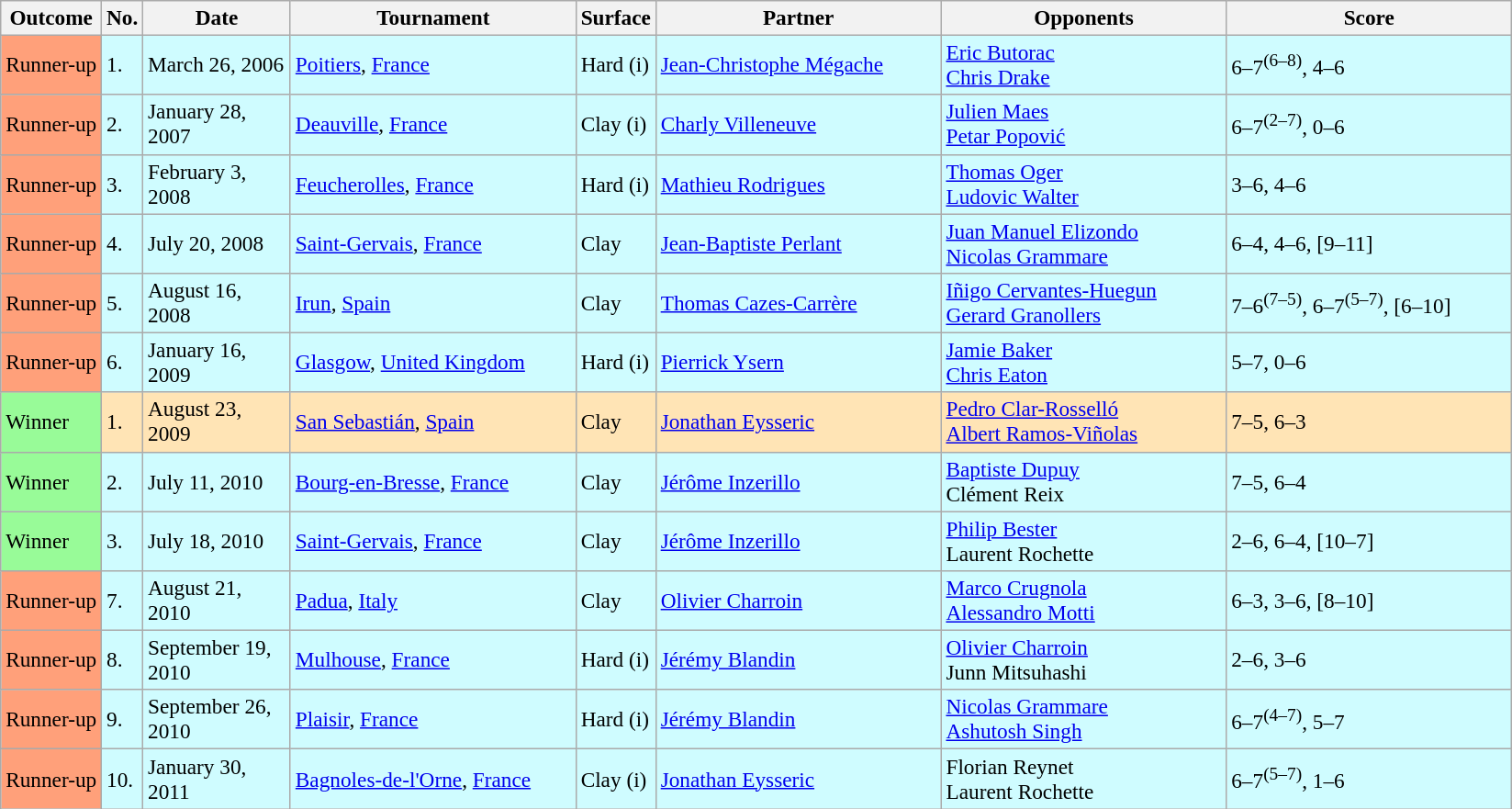<table class="sortable wikitable" style=font-size:97%>
<tr>
<th>Outcome</th>
<th>No.</th>
<th width=100>Date</th>
<th width=200>Tournament</th>
<th>Surface</th>
<th width=200>Partner</th>
<th width=200>Opponents</th>
<th width=200>Score</th>
</tr>
<tr bgcolor=CFFCFF>
<td bgcolor=FFA07A>Runner-up</td>
<td>1.</td>
<td>March 26, 2006</td>
<td> <a href='#'>Poitiers</a>, <a href='#'>France</a></td>
<td>Hard (i)</td>
<td> <a href='#'>Jean-Christophe Mégache</a></td>
<td> <a href='#'>Eric Butorac</a><br> <a href='#'>Chris Drake</a></td>
<td>6–7<sup>(6–8)</sup>, 4–6</td>
</tr>
<tr bgcolor=CFFCFF>
<td bgcolor=FFA07A>Runner-up</td>
<td>2.</td>
<td>January 28, 2007</td>
<td> <a href='#'>Deauville</a>, <a href='#'>France</a></td>
<td>Clay (i)</td>
<td> <a href='#'>Charly Villeneuve</a></td>
<td> <a href='#'>Julien Maes</a><br> <a href='#'>Petar Popović</a></td>
<td>6–7<sup>(2–7)</sup>, 0–6</td>
</tr>
<tr bgcolor=CFFCFF>
<td bgcolor=FFA07A>Runner-up</td>
<td>3.</td>
<td>February 3, 2008</td>
<td> <a href='#'>Feucherolles</a>, <a href='#'>France</a></td>
<td>Hard (i)</td>
<td> <a href='#'>Mathieu Rodrigues</a></td>
<td> <a href='#'>Thomas Oger</a><br> <a href='#'>Ludovic Walter</a></td>
<td>3–6, 4–6</td>
</tr>
<tr bgcolor=CFFCFF>
<td bgcolor=FFA07A>Runner-up</td>
<td>4.</td>
<td>July 20, 2008</td>
<td> <a href='#'>Saint-Gervais</a>, <a href='#'>France</a></td>
<td>Clay</td>
<td> <a href='#'>Jean-Baptiste Perlant</a></td>
<td> <a href='#'>Juan Manuel Elizondo</a><br> <a href='#'>Nicolas Grammare</a></td>
<td>6–4, 4–6, [9–11]</td>
</tr>
<tr bgcolor=CFFCFF>
<td bgcolor=FFA07A>Runner-up</td>
<td>5.</td>
<td>August 16, 2008</td>
<td> <a href='#'>Irun</a>, <a href='#'>Spain</a></td>
<td>Clay</td>
<td> <a href='#'>Thomas Cazes-Carrère</a></td>
<td> <a href='#'>Iñigo Cervantes-Huegun</a><br> <a href='#'>Gerard Granollers</a></td>
<td>7–6<sup>(7–5)</sup>, 6–7<sup>(5–7)</sup>, [6–10]</td>
</tr>
<tr bgcolor=CFFCFF>
<td bgcolor=FFA07A>Runner-up</td>
<td>6.</td>
<td>January 16, 2009</td>
<td> <a href='#'>Glasgow</a>, <a href='#'>United Kingdom</a></td>
<td>Hard (i)</td>
<td> <a href='#'>Pierrick Ysern</a></td>
<td> <a href='#'>Jamie Baker</a><br> <a href='#'>Chris Eaton</a></td>
<td>5–7, 0–6</td>
</tr>
<tr bgcolor=moccasin>
<td bgcolor=98FB98>Winner</td>
<td>1.</td>
<td>August 23, 2009</td>
<td> <a href='#'>San Sebastián</a>, <a href='#'>Spain</a></td>
<td>Clay</td>
<td> <a href='#'>Jonathan Eysseric</a></td>
<td> <a href='#'>Pedro Clar-Rosselló</a><br> <a href='#'>Albert Ramos-Viñolas</a></td>
<td>7–5, 6–3</td>
</tr>
<tr bgcolor=CFFCFF>
<td bgcolor=98FB98>Winner</td>
<td>2.</td>
<td>July 11, 2010</td>
<td> <a href='#'>Bourg-en-Bresse</a>, <a href='#'>France</a></td>
<td>Clay</td>
<td> <a href='#'>Jérôme Inzerillo</a></td>
<td> <a href='#'>Baptiste Dupuy</a><br> Clément Reix</td>
<td>7–5, 6–4</td>
</tr>
<tr bgcolor=CFFCFF>
<td bgcolor=98FB98>Winner</td>
<td>3.</td>
<td>July 18, 2010</td>
<td> <a href='#'>Saint-Gervais</a>, <a href='#'>France</a></td>
<td>Clay</td>
<td> <a href='#'>Jérôme Inzerillo</a></td>
<td> <a href='#'>Philip Bester</a><br> Laurent Rochette</td>
<td>2–6, 6–4, [10–7]</td>
</tr>
<tr bgcolor=CFFCFF>
<td bgcolor=FFA07A>Runner-up</td>
<td>7.</td>
<td>August 21, 2010</td>
<td> <a href='#'>Padua</a>, <a href='#'>Italy</a></td>
<td>Clay</td>
<td> <a href='#'>Olivier Charroin</a></td>
<td> <a href='#'>Marco Crugnola</a><br> <a href='#'>Alessandro Motti</a></td>
<td>6–3, 3–6, [8–10]</td>
</tr>
<tr bgcolor=CFFCFF>
<td bgcolor=FFA07A>Runner-up</td>
<td>8.</td>
<td>September 19, 2010</td>
<td> <a href='#'>Mulhouse</a>, <a href='#'>France</a></td>
<td>Hard (i)</td>
<td> <a href='#'>Jérémy Blandin</a></td>
<td> <a href='#'>Olivier Charroin</a><br> Junn Mitsuhashi</td>
<td>2–6, 3–6</td>
</tr>
<tr bgcolor=CFFCFF>
<td bgcolor=FFA07A>Runner-up</td>
<td>9.</td>
<td>September 26, 2010</td>
<td> <a href='#'>Plaisir</a>, <a href='#'>France</a></td>
<td>Hard (i)</td>
<td> <a href='#'>Jérémy Blandin</a></td>
<td> <a href='#'>Nicolas Grammare</a><br> <a href='#'>Ashutosh Singh</a></td>
<td>6–7<sup>(4–7)</sup>, 5–7</td>
</tr>
<tr bgcolor=CFFCFF>
<td bgcolor=FFA07A>Runner-up</td>
<td>10.</td>
<td>January 30, 2011</td>
<td> <a href='#'>Bagnoles-de-l'Orne</a>, <a href='#'>France</a></td>
<td>Clay (i)</td>
<td> <a href='#'>Jonathan Eysseric</a></td>
<td> Florian Reynet<br> Laurent Rochette</td>
<td>6–7<sup>(5–7)</sup>, 1–6</td>
</tr>
</table>
